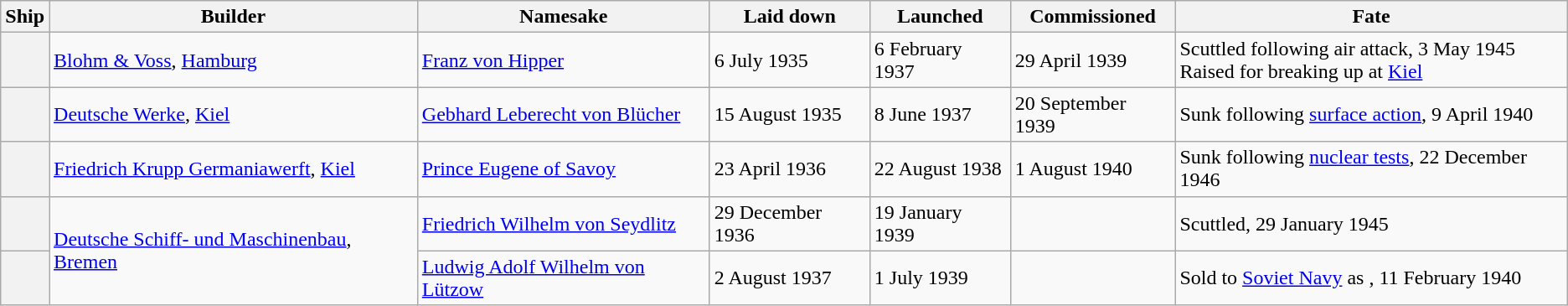<table class="wikitable plainrowheaders">
<tr>
<th scope="col">Ship</th>
<th scope="col">Builder</th>
<th scope="col">Namesake</th>
<th scope="col">Laid down</th>
<th scope="col">Launched</th>
<th scope="col">Commissioned</th>
<th scope="col">Fate</th>
</tr>
<tr>
<th scope="row"></th>
<td><a href='#'>Blohm & Voss</a>, <a href='#'>Hamburg</a></td>
<td><a href='#'>Franz von Hipper</a></td>
<td>6 July 1935</td>
<td>6 February 1937</td>
<td>29 April 1939</td>
<td>Scuttled following air attack, 3 May 1945<br>Raised for breaking up at <a href='#'>Kiel</a></td>
</tr>
<tr>
<th scope="row"></th>
<td><a href='#'>Deutsche Werke</a>, <a href='#'>Kiel</a></td>
<td><a href='#'>Gebhard Leberecht von Blücher</a></td>
<td>15 August 1935</td>
<td>8 June 1937</td>
<td>20 September 1939</td>
<td>Sunk following <a href='#'>surface action</a>, 9 April 1940</td>
</tr>
<tr>
<th scope="row"></th>
<td><a href='#'>Friedrich Krupp Germaniawerft</a>, <a href='#'>Kiel</a></td>
<td><a href='#'>Prince Eugene of Savoy</a></td>
<td>23 April 1936</td>
<td>22 August 1938</td>
<td>1 August 1940</td>
<td>Sunk following <a href='#'>nuclear tests</a>, 22 December 1946</td>
</tr>
<tr>
<th scope="row"></th>
<td rowspan=2><a href='#'>Deutsche Schiff- und Maschinenbau</a>, <a href='#'>Bremen</a></td>
<td><a href='#'>Friedrich Wilhelm von Seydlitz</a></td>
<td>29 December 1936</td>
<td>19 January 1939</td>
<td></td>
<td>Scuttled, 29 January 1945</td>
</tr>
<tr>
<th scope="row"></th>
<td><a href='#'>Ludwig Adolf Wilhelm von Lützow</a></td>
<td>2 August 1937</td>
<td>1 July 1939</td>
<td></td>
<td>Sold to <a href='#'>Soviet Navy</a> as , 11 February 1940</td>
</tr>
</table>
